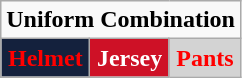<table class="wikitable"  style="display: inline-table;">
<tr>
<td align="center" Colspan="3"><strong>Uniform Combination</strong></td>
</tr>
<tr align="center">
<td style="background:#14213D; color:red"><strong>Helmet</strong></td>
<td style="background:#CE1126; color:white"><strong>Jersey</strong></td>
<td style="background:lightgrey; color:red"><strong>Pants</strong></td>
</tr>
</table>
